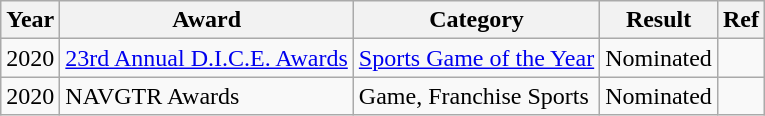<table class="wikitable">
<tr>
<th>Year</th>
<th>Award</th>
<th>Category</th>
<th>Result</th>
<th>Ref</th>
</tr>
<tr>
<td>2020</td>
<td><a href='#'>23rd Annual D.I.C.E. Awards</a></td>
<td><a href='#'>Sports Game of the Year</a></td>
<td>Nominated</td>
<td></td>
</tr>
<tr>
<td>2020</td>
<td>NAVGTR Awards</td>
<td>Game, Franchise Sports</td>
<td>Nominated</td>
<td></td>
</tr>
</table>
